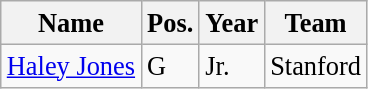<table class="wikitable sortable" style="font-size:110%;" border="1">
<tr>
<th>Name</th>
<th>Pos.</th>
<th>Year</th>
<th>Team</th>
</tr>
<tr>
<td><a href='#'>Haley Jones</a></td>
<td>G</td>
<td>Jr.</td>
<td>Stanford</td>
</tr>
</table>
